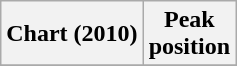<table class="wikitable">
<tr>
<th>Chart (2010)</th>
<th>Peak<br>position</th>
</tr>
<tr>
</tr>
</table>
